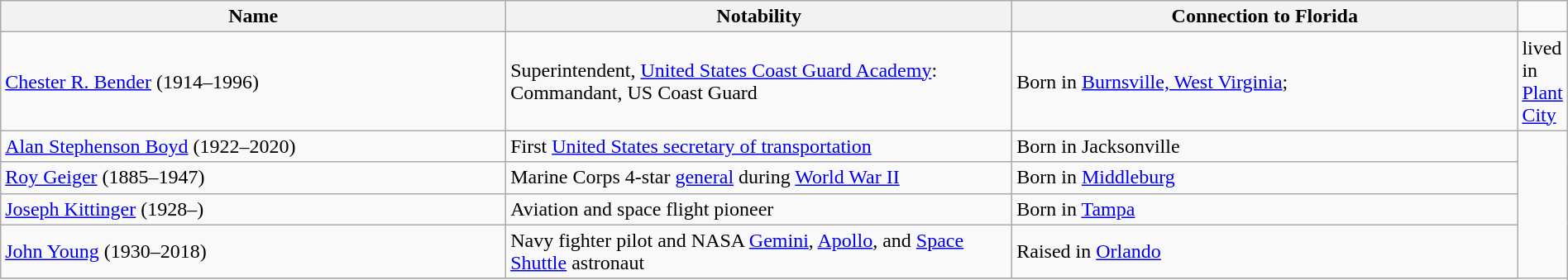<table class="wikitable" style="width:100%;">
<tr>
<th width=33%>Name</th>
<th width=33%>Notability</th>
<th width=33%>Connection to Florida</th>
</tr>
<tr>
<td><a href='#'>Chester R. Bender</a> (1914–1996)</td>
<td>Superintendent, <a href='#'>United States Coast Guard Academy</a>: Commandant, US Coast Guard</td>
<td>Born in <a href='#'>Burnsville, West Virginia</a>;</td>
<td>lived in <a href='#'>Plant City</a></td>
</tr>
<tr>
<td><a href='#'>Alan Stephenson Boyd</a> (1922–2020)</td>
<td>First <a href='#'>United States secretary of transportation</a></td>
<td>Born in Jacksonville</td>
</tr>
<tr>
<td><a href='#'>Roy Geiger</a> (1885–1947)</td>
<td>Marine Corps 4-star <a href='#'>general</a> during <a href='#'>World War II</a></td>
<td>Born in <a href='#'>Middleburg</a></td>
</tr>
<tr>
<td><a href='#'>Joseph Kittinger</a> (1928–)</td>
<td>Aviation and space flight pioneer</td>
<td>Born in <a href='#'>Tampa</a></td>
</tr>
<tr>
<td><a href='#'>John Young</a> (1930–2018)</td>
<td>Navy fighter pilot and NASA <a href='#'>Gemini</a>, <a href='#'>Apollo</a>, and <a href='#'>Space Shuttle</a> astronaut</td>
<td>Raised in <a href='#'>Orlando</a></td>
</tr>
<tr>
</tr>
</table>
